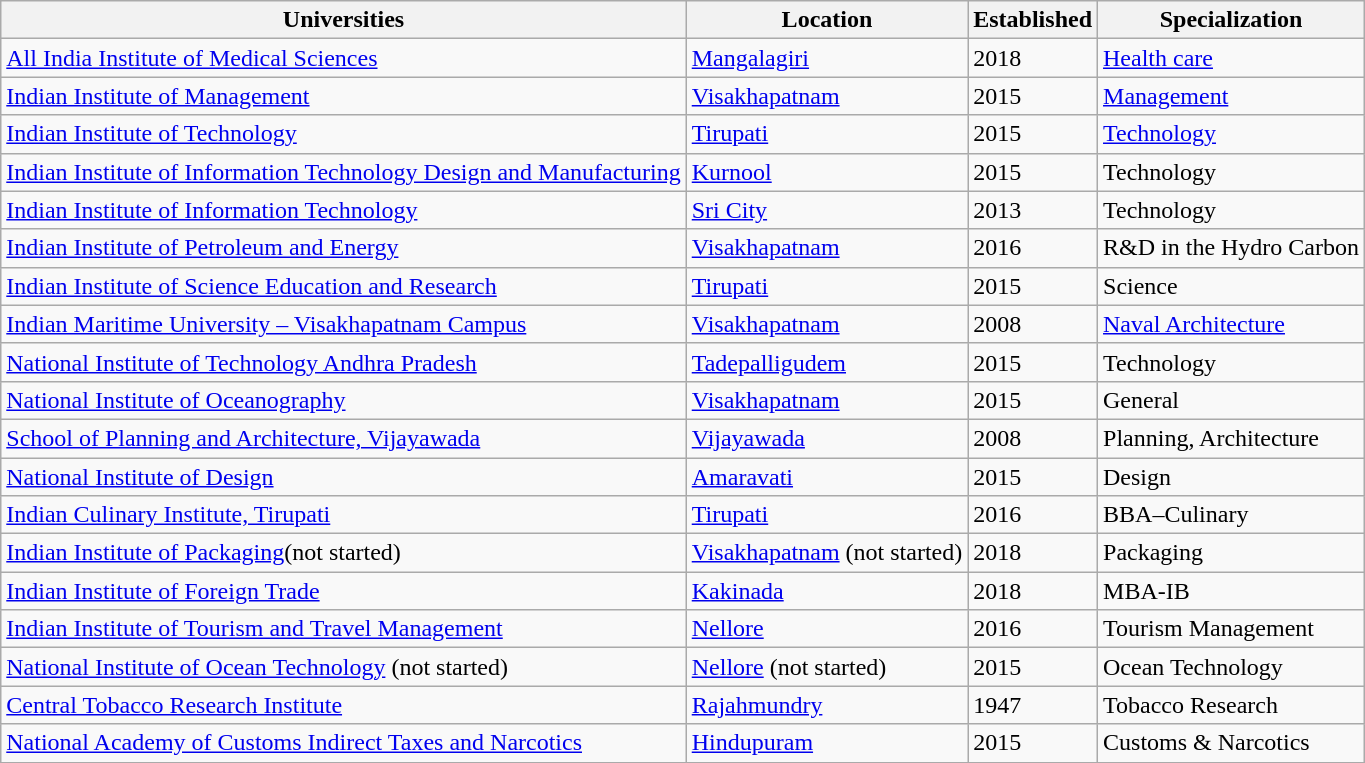<table class="wikitable sortable static-row-numbers">
<tr>
<th>Universities</th>
<th>Location</th>
<th>Established</th>
<th>Specialization</th>
</tr>
<tr>
<td><a href='#'>All India Institute of Medical Sciences</a></td>
<td><a href='#'>Mangalagiri</a></td>
<td>2018</td>
<td><a href='#'>Health care</a></td>
</tr>
<tr>
<td><a href='#'>Indian Institute of Management</a></td>
<td><a href='#'>Visakhapatnam</a></td>
<td>2015</td>
<td><a href='#'>Management</a></td>
</tr>
<tr>
<td><a href='#'>Indian Institute of Technology</a></td>
<td><a href='#'>Tirupati</a></td>
<td>2015</td>
<td><a href='#'>Technology</a></td>
</tr>
<tr>
<td><a href='#'>Indian Institute of Information Technology Design and Manufacturing</a></td>
<td><a href='#'>Kurnool</a></td>
<td>2015</td>
<td>Technology</td>
</tr>
<tr>
<td><a href='#'>Indian Institute of Information Technology</a></td>
<td><a href='#'>Sri City</a></td>
<td>2013</td>
<td>Technology</td>
</tr>
<tr>
<td><a href='#'>Indian Institute of Petroleum and Energy</a></td>
<td><a href='#'>Visakhapatnam</a></td>
<td>2016</td>
<td>R&D in the Hydro Carbon</td>
</tr>
<tr>
<td><a href='#'>Indian Institute of Science Education and Research</a></td>
<td><a href='#'>Tirupati</a></td>
<td>2015</td>
<td>Science</td>
</tr>
<tr>
<td><a href='#'>Indian Maritime University – Visakhapatnam Campus</a></td>
<td><a href='#'>Visakhapatnam</a></td>
<td>2008</td>
<td><a href='#'>Naval Architecture</a></td>
</tr>
<tr>
<td><a href='#'>National Institute of Technology Andhra Pradesh</a></td>
<td><a href='#'>Tadepalligudem</a></td>
<td>2015</td>
<td>Technology</td>
</tr>
<tr>
<td><a href='#'>National Institute of Oceanography</a></td>
<td><a href='#'>Visakhapatnam</a></td>
<td>2015</td>
<td>General</td>
</tr>
<tr>
<td><a href='#'>School of Planning and Architecture, Vijayawada</a></td>
<td><a href='#'>Vijayawada</a></td>
<td>2008</td>
<td>Planning, Architecture</td>
</tr>
<tr>
<td><a href='#'>National Institute of Design</a></td>
<td><a href='#'>Amaravati</a></td>
<td>2015</td>
<td>Design</td>
</tr>
<tr>
<td><a href='#'>Indian Culinary Institute, Tirupati</a></td>
<td><a href='#'>Tirupati</a></td>
<td>2016</td>
<td>BBA–Culinary</td>
</tr>
<tr>
<td><a href='#'>Indian Institute of Packaging</a>(not started)</td>
<td><a href='#'>Visakhapatnam</a> (not started)</td>
<td>2018</td>
<td>Packaging</td>
</tr>
<tr>
<td><a href='#'>Indian Institute of Foreign Trade</a></td>
<td><a href='#'>Kakinada</a></td>
<td>2018</td>
<td>MBA-IB</td>
</tr>
<tr>
<td><a href='#'>Indian Institute of Tourism and Travel Management</a></td>
<td><a href='#'>Nellore</a></td>
<td>2016</td>
<td>Tourism Management</td>
</tr>
<tr>
<td><a href='#'>National Institute of Ocean Technology</a> (not started)</td>
<td><a href='#'>Nellore</a> (not started)</td>
<td>2015</td>
<td>Ocean Technology</td>
</tr>
<tr>
<td><a href='#'>Central Tobacco Research Institute</a></td>
<td><a href='#'>Rajahmundry</a></td>
<td>1947</td>
<td>Tobacco Research</td>
</tr>
<tr>
<td><a href='#'>National Academy of Customs Indirect Taxes and Narcotics</a></td>
<td><a href='#'>Hindupuram</a></td>
<td>2015</td>
<td>Customs & Narcotics</td>
</tr>
</table>
